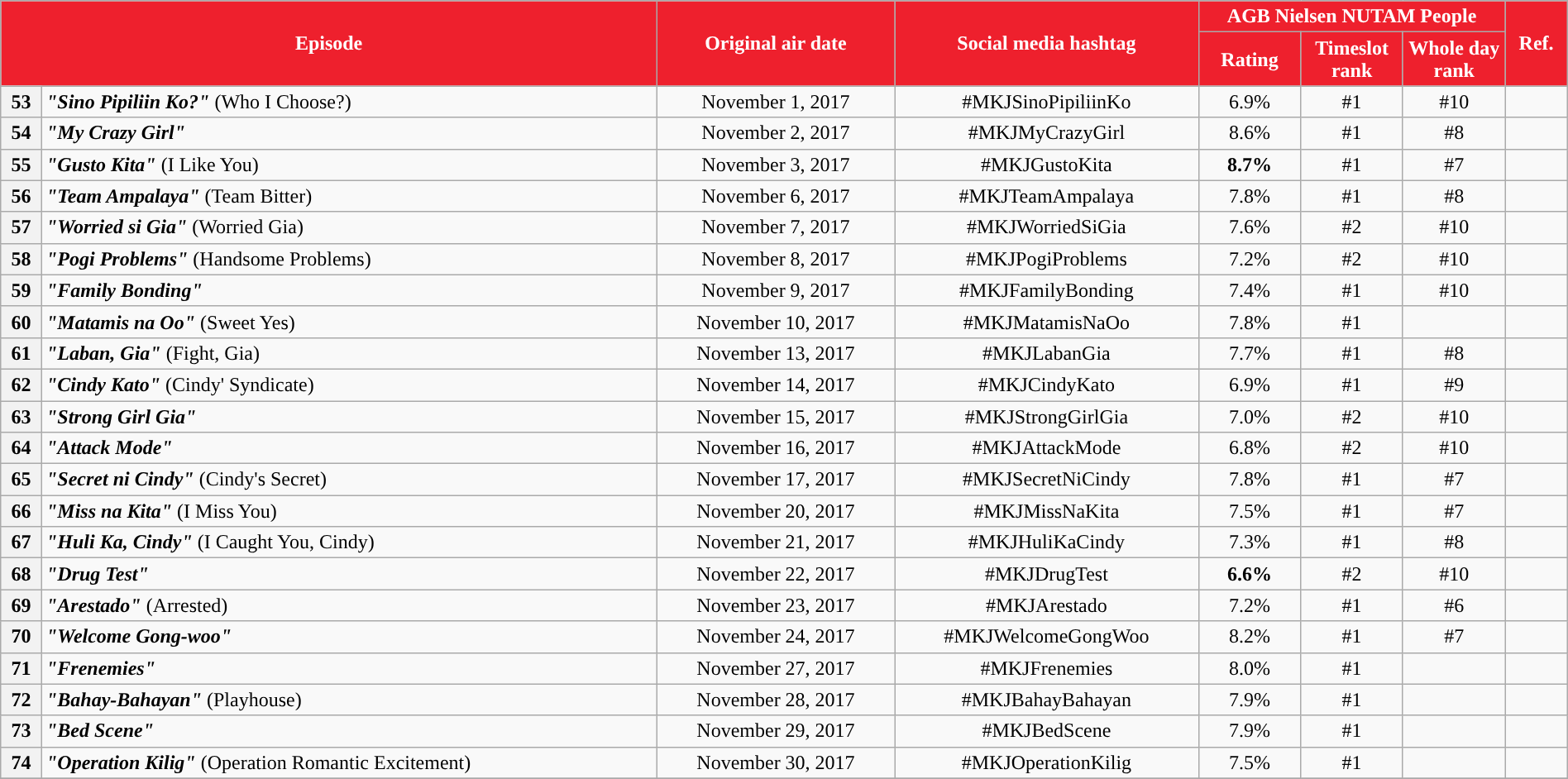<table class="wikitable" style="text-align:center; font-size:100%; line-height:18px;"  width="100%">
<tr>
<th style="background-color:#ee202d; color:#ffffff;" colspan="2" rowspan="2">Episode</th>
<th style="background:#ee202d; color:white" rowspan="2">Original air date</th>
<th style="background:#ee202d; color:white" rowspan="2">Social media hashtag</th>
<th style="background-color:#ee202d; color:#ffffff;" colspan="3">AGB Nielsen NUTAM People</th>
<th style="background-color:#ee202d; color:#ffffff;" rowspan="2">Ref.</th>
</tr>
<tr>
<th style="background-color:#ee202d; width:75px; color:#ffffff;">Rating</th>
<th style="background-color:#ee202d; width:75px; color:#ffffff;">Timeslot<br>rank</th>
<th style="background-color:#ee202d; width:75px; color:#ffffff;">Whole day<br>rank</th>
</tr>
<tr>
<th>53</th>
<td style="text-align: left;"><strong><em>"Sino Pipiliin Ko?"</em></strong> (Who I Choose?)</td>
<td>November 1, 2017</td>
<td>#MKJSinoPipiliinKo</td>
<td>6.9%</td>
<td>#1</td>
<td>#10</td>
<td></td>
</tr>
<tr>
<th>54</th>
<td style="text-align: left;"><strong><em>"My Crazy Girl"</em></strong></td>
<td>November 2, 2017</td>
<td>#MKJMyCrazyGirl</td>
<td>8.6%</td>
<td>#1</td>
<td>#8</td>
<td></td>
</tr>
<tr>
<th>55</th>
<td style="text-align: left;"><strong><em>"Gusto Kita"</em></strong> (I Like You)</td>
<td>November 3, 2017</td>
<td>#MKJGustoKita</td>
<td><span><strong>8.7%</strong></span></td>
<td>#1</td>
<td>#7</td>
<td></td>
</tr>
<tr>
<th>56</th>
<td style="text-align: left;"><strong><em>"Team Ampalaya"</em></strong> (Team Bitter)</td>
<td>November 6, 2017</td>
<td>#MKJTeamAmpalaya</td>
<td>7.8%</td>
<td>#1</td>
<td>#8</td>
<td></td>
</tr>
<tr>
<th>57</th>
<td style="text-align: left;"><strong><em>"Worried si Gia"</em></strong> (Worried Gia)</td>
<td>November 7, 2017</td>
<td>#MKJWorriedSiGia</td>
<td>7.6%</td>
<td>#2</td>
<td>#10</td>
<td></td>
</tr>
<tr>
<th>58</th>
<td style="text-align: left;"><strong><em>"Pogi Problems"</em></strong> (Handsome Problems)</td>
<td>November 8, 2017</td>
<td>#MKJPogiProblems</td>
<td>7.2%</td>
<td>#2</td>
<td>#10</td>
<td></td>
</tr>
<tr>
<th>59</th>
<td style="text-align: left;"><strong><em>"Family Bonding"</em></strong></td>
<td>November 9, 2017</td>
<td>#MKJFamilyBonding</td>
<td>7.4%</td>
<td>#1</td>
<td>#10</td>
<td></td>
</tr>
<tr>
<th>60</th>
<td style="text-align: left;"><strong><em>"Matamis na Oo"</em></strong> (Sweet Yes)</td>
<td>November 10, 2017</td>
<td>#MKJMatamisNaOo</td>
<td>7.8%</td>
<td>#1</td>
<td></td>
<td></td>
</tr>
<tr>
<th>61</th>
<td style="text-align: left;"><strong><em>"Laban, Gia"</em></strong> (Fight, Gia)</td>
<td>November 13, 2017</td>
<td>#MKJLabanGia</td>
<td>7.7%</td>
<td>#1</td>
<td>#8</td>
<td></td>
</tr>
<tr>
<th>62</th>
<td style="text-align: left;"><strong><em>"Cindy Kato"</em></strong> (Cindy' Syndicate)</td>
<td>November 14, 2017</td>
<td>#MKJCindyKato</td>
<td>6.9%</td>
<td>#1</td>
<td>#9</td>
<td></td>
</tr>
<tr>
<th>63</th>
<td style="text-align: left;"><strong><em>"Strong Girl Gia"</em></strong></td>
<td>November 15, 2017</td>
<td>#MKJStrongGirlGia</td>
<td>7.0%</td>
<td>#2</td>
<td>#10</td>
<td></td>
</tr>
<tr>
<th>64</th>
<td style="text-align: left;"><strong><em>"Attack Mode"</em></strong></td>
<td>November 16, 2017</td>
<td>#MKJAttackMode</td>
<td>6.8%</td>
<td>#2</td>
<td>#10</td>
<td></td>
</tr>
<tr>
<th>65</th>
<td style="text-align: left;"><strong><em>"Secret ni Cindy"</em></strong> (Cindy's Secret)</td>
<td>November 17, 2017</td>
<td>#MKJSecretNiCindy</td>
<td>7.8%</td>
<td>#1</td>
<td>#7</td>
<td></td>
</tr>
<tr>
<th>66</th>
<td style="text-align: left;"><strong><em>"Miss na Kita"</em></strong> (I Miss You)</td>
<td>November 20, 2017</td>
<td>#MKJMissNaKita</td>
<td>7.5%</td>
<td>#1</td>
<td>#7</td>
<td></td>
</tr>
<tr>
<th>67</th>
<td style="text-align: left;"><strong><em>"Huli Ka, Cindy"</em></strong> (I Caught You, Cindy)</td>
<td>November 21, 2017</td>
<td>#MKJHuliKaCindy</td>
<td>7.3%</td>
<td>#1</td>
<td>#8</td>
<td></td>
</tr>
<tr>
<th>68</th>
<td style="text-align: left;"><strong><em>"Drug Test"</em></strong></td>
<td>November 22, 2017</td>
<td>#MKJDrugTest</td>
<td><span><strong>6.6%</strong></span></td>
<td>#2</td>
<td>#10</td>
<td></td>
</tr>
<tr>
<th>69</th>
<td style="text-align: left;"><strong><em>"Arestado"</em></strong> (Arrested)</td>
<td>November 23, 2017</td>
<td>#MKJArestado</td>
<td>7.2%</td>
<td>#1</td>
<td>#6</td>
<td></td>
</tr>
<tr>
<th>70</th>
<td style="text-align: left;"><strong><em>"Welcome Gong-woo"</em></strong></td>
<td>November 24, 2017</td>
<td>#MKJWelcomeGongWoo</td>
<td>8.2%</td>
<td>#1</td>
<td>#7</td>
<td></td>
</tr>
<tr>
<th>71</th>
<td style="text-align: left;"><strong><em>"Frenemies"</em></strong></td>
<td>November 27, 2017</td>
<td>#MKJFrenemies</td>
<td>8.0%</td>
<td>#1</td>
<td></td>
<td></td>
</tr>
<tr>
<th>72</th>
<td style="text-align: left;"><strong><em>"Bahay-Bahayan"</em></strong> (Playhouse)</td>
<td>November 28, 2017</td>
<td>#MKJBahayBahayan</td>
<td>7.9%</td>
<td>#1</td>
<td></td>
<td></td>
</tr>
<tr>
<th>73</th>
<td style="text-align: left;"><strong><em>"Bed Scene"</em></strong></td>
<td>November 29, 2017</td>
<td>#MKJBedScene</td>
<td>7.9%</td>
<td>#1</td>
<td></td>
<td></td>
</tr>
<tr>
<th>74</th>
<td style="text-align: left;"><strong><em>"Operation Kilig"</em></strong> (Operation Romantic Excitement)</td>
<td>November 30, 2017</td>
<td>#MKJOperationKilig</td>
<td>7.5%</td>
<td>#1</td>
<td></td>
<td></td>
</tr>
<tr>
</tr>
</table>
